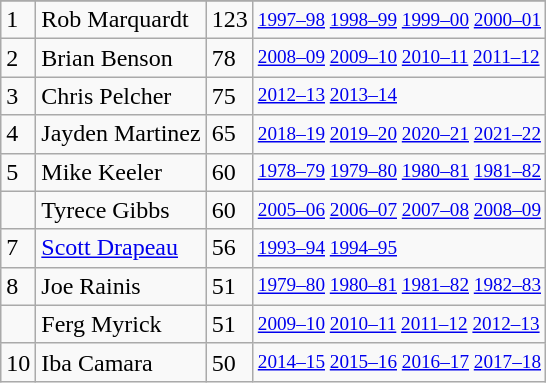<table class="wikitable">
<tr>
</tr>
<tr>
<td>1</td>
<td>Rob Marquardt</td>
<td>123</td>
<td style="font-size:80%;"><a href='#'>1997–98</a> <a href='#'>1998–99</a> <a href='#'>1999–00</a> <a href='#'>2000–01</a></td>
</tr>
<tr>
<td>2</td>
<td>Brian Benson</td>
<td>78</td>
<td style="font-size:80%;"><a href='#'>2008–09</a> <a href='#'>2009–10</a> <a href='#'>2010–11</a> <a href='#'>2011–12</a></td>
</tr>
<tr>
<td>3</td>
<td>Chris Pelcher</td>
<td>75</td>
<td style="font-size:80%;"><a href='#'>2012–13</a> <a href='#'>2013–14</a></td>
</tr>
<tr>
<td>4</td>
<td>Jayden Martinez</td>
<td>65</td>
<td style="font-size:80%;"><a href='#'>2018–19</a> <a href='#'>2019–20</a> <a href='#'>2020–21</a> <a href='#'>2021–22</a></td>
</tr>
<tr>
<td>5</td>
<td>Mike Keeler</td>
<td>60</td>
<td style="font-size:80%;"><a href='#'>1978–79</a> <a href='#'>1979–80</a> <a href='#'>1980–81</a> <a href='#'>1981–82</a></td>
</tr>
<tr>
<td></td>
<td>Tyrece Gibbs</td>
<td>60</td>
<td style="font-size:80%;"><a href='#'>2005–06</a> <a href='#'>2006–07</a> <a href='#'>2007–08</a> <a href='#'>2008–09</a></td>
</tr>
<tr>
<td>7</td>
<td><a href='#'>Scott Drapeau</a></td>
<td>56</td>
<td style="font-size:80%;"><a href='#'>1993–94</a> <a href='#'>1994–95</a></td>
</tr>
<tr>
<td>8</td>
<td>Joe Rainis</td>
<td>51</td>
<td style="font-size:80%;"><a href='#'>1979–80</a> <a href='#'>1980–81</a> <a href='#'>1981–82</a> <a href='#'>1982–83</a></td>
</tr>
<tr>
<td></td>
<td>Ferg Myrick</td>
<td>51</td>
<td style="font-size:80%;"><a href='#'>2009–10</a> <a href='#'>2010–11</a> <a href='#'>2011–12</a> <a href='#'>2012–13</a></td>
</tr>
<tr>
<td>10</td>
<td>Iba Camara</td>
<td>50</td>
<td style="font-size:80%;"><a href='#'>2014–15</a> <a href='#'>2015–16</a> <a href='#'>2016–17</a> <a href='#'>2017–18</a></td>
</tr>
</table>
